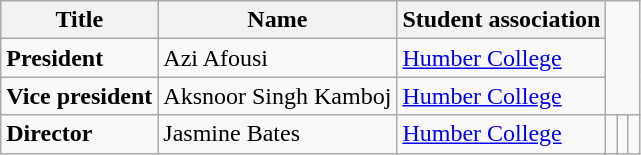<table class="wikitable">
<tr>
<th>Title</th>
<th>Name</th>
<th>Student association</th>
</tr>
<tr>
<td><strong>President</strong></td>
<td>Azi Afousi</td>
<td><a href='#'>Humber College</a></td>
</tr>
<tr>
<td><strong>Vice president</strong></td>
<td>Aksnoor Singh Kamboj</td>
<td><a href='#'>Humber College</a></td>
</tr>
<tr>
<td><strong>Director</strong></td>
<td>Jasmine Bates</td>
<td><a href='#'>Humber College</a></td>
<td></td>
<td></td>
<td></td>
</tr>
</table>
